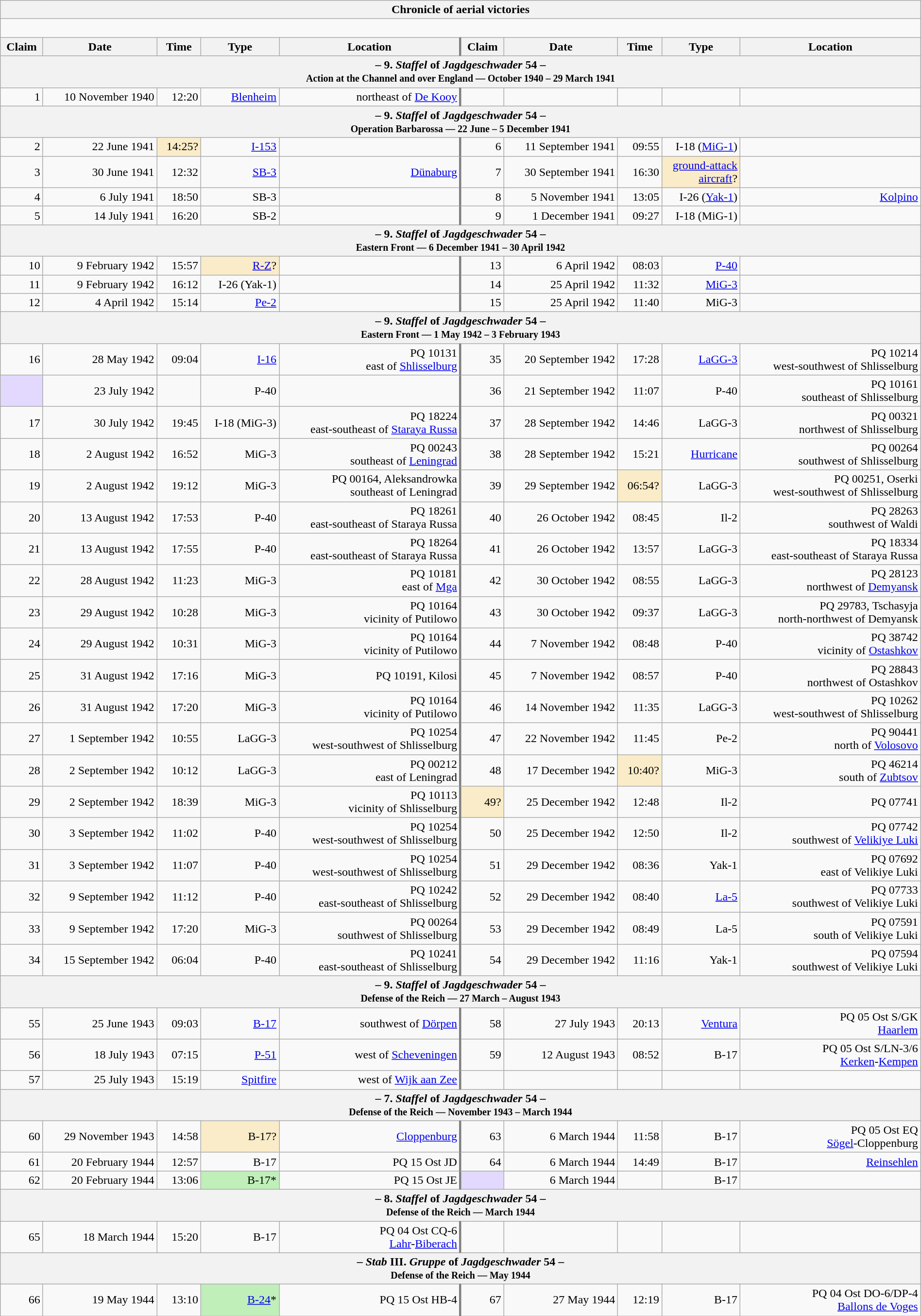<table class="wikitable plainrowheaders collapsible" style="margin-left: auto; margin-right: auto; border: none; text-align:right; width: 100%;">
<tr>
<th colspan="10">Chronicle of aerial victories</th>
</tr>
<tr>
<td colspan="10" style="text-align: left;"><br>

</td>
</tr>
<tr>
<th scope="col">Claim</th>
<th scope="col">Date</th>
<th scope="col">Time</th>
<th scope="col" width="100px">Type</th>
<th scope="col">Location</th>
<th scope="col" style="border-left: 3px solid grey;">Claim</th>
<th scope="col">Date</th>
<th scope="col">Time</th>
<th scope="col" width="100px">Type</th>
<th scope="col">Location</th>
</tr>
<tr>
<th colspan="10">– 9. <em>Staffel</em> of <em>Jagdgeschwader</em> 54 –<br><small>Action at the Channel and over England — October 1940 – 29 March 1941</small></th>
</tr>
<tr>
<td>1</td>
<td>10 November 1940</td>
<td>12:20</td>
<td><a href='#'>Blenheim</a></td>
<td> northeast of <a href='#'>De Kooy</a></td>
<td style="border-left: 3px solid grey;"></td>
<td></td>
<td></td>
<td></td>
<td></td>
</tr>
<tr>
<th colspan="10">– 9. <em>Staffel</em> of <em>Jagdgeschwader</em> 54 –<br><small>Operation Barbarossa — 22 June – 5 December 1941</small></th>
</tr>
<tr>
<td>2</td>
<td>22 June 1941</td>
<td style="background:#faecc8">14:25?</td>
<td><a href='#'>I-153</a></td>
<td></td>
<td style="border-left: 3px solid grey;">6</td>
<td>11 September 1941</td>
<td>09:55</td>
<td>I-18 (<a href='#'>MiG-1</a>)</td>
<td></td>
</tr>
<tr>
<td>3</td>
<td>30 June 1941</td>
<td>12:32</td>
<td><a href='#'>SB-3</a></td>
<td><a href='#'>Dünaburg</a></td>
<td style="border-left: 3px solid grey;">7</td>
<td>30 September 1941</td>
<td>16:30</td>
<td style="background:#faecc8"><a href='#'>ground-attack aircraft</a>?</td>
<td></td>
</tr>
<tr>
<td>4</td>
<td>6 July 1941</td>
<td>18:50</td>
<td>SB-3</td>
<td></td>
<td style="border-left: 3px solid grey;">8</td>
<td>5 November 1941</td>
<td>13:05</td>
<td>I-26 (<a href='#'>Yak-1</a>)</td>
<td><a href='#'>Kolpino</a></td>
</tr>
<tr>
<td>5</td>
<td>14 July 1941</td>
<td>16:20</td>
<td>SB-2</td>
<td></td>
<td style="border-left: 3px solid grey;">9</td>
<td>1 December 1941</td>
<td>09:27</td>
<td>I-18 (MiG-1)</td>
<td></td>
</tr>
<tr>
<th colspan="10">– 9. <em>Staffel</em> of <em>Jagdgeschwader</em> 54 –<br><small>Eastern Front — 6 December 1941 – 30 April 1942</small></th>
</tr>
<tr>
<td>10</td>
<td>9 February 1942</td>
<td>15:57</td>
<td style="background:#faecc8"><a href='#'>R-Z</a>?</td>
<td></td>
<td style="border-left: 3px solid grey;">13</td>
<td>6 April 1942</td>
<td>08:03</td>
<td><a href='#'>P-40</a></td>
<td></td>
</tr>
<tr>
<td>11</td>
<td>9 February 1942</td>
<td>16:12</td>
<td>I-26 (Yak-1)</td>
<td></td>
<td style="border-left: 3px solid grey;">14</td>
<td>25 April 1942</td>
<td>11:32</td>
<td><a href='#'>MiG-3</a></td>
<td></td>
</tr>
<tr>
<td>12</td>
<td>4 April 1942</td>
<td>15:14</td>
<td><a href='#'>Pe-2</a></td>
<td></td>
<td style="border-left: 3px solid grey;">15</td>
<td>25 April 1942</td>
<td>11:40</td>
<td>MiG-3</td>
<td></td>
</tr>
<tr>
<th colspan="10">– 9. <em>Staffel</em> of <em>Jagdgeschwader</em> 54 –<br><small>Eastern Front — 1 May 1942 – 3 February 1943</small></th>
</tr>
<tr>
<td>16</td>
<td>28 May 1942</td>
<td>09:04</td>
<td><a href='#'>I-16</a></td>
<td>PQ 10131<br>east of <a href='#'>Shlisselburg</a></td>
<td style="border-left: 3px solid grey;">35</td>
<td>20 September 1942</td>
<td>17:28</td>
<td><a href='#'>LaGG-3</a></td>
<td>PQ 10214<br> west-southwest of Shlisselburg</td>
</tr>
<tr>
<td style="background:#e3d9ff;"></td>
<td>23 July 1942</td>
<td></td>
<td>P-40</td>
<td></td>
<td style="border-left: 3px solid grey;">36</td>
<td>21 September 1942</td>
<td>11:07</td>
<td>P-40</td>
<td>PQ 10161<br>southeast of Shlisselburg</td>
</tr>
<tr>
<td>17</td>
<td>30 July 1942</td>
<td>19:45</td>
<td>I-18 (MiG-3)</td>
<td>PQ 18224<br> east-southeast of <a href='#'>Staraya Russa</a></td>
<td style="border-left: 3px solid grey;">37</td>
<td>28 September 1942</td>
<td>14:46</td>
<td>LaGG-3</td>
<td>PQ 00321<br> northwest of Shlisselburg</td>
</tr>
<tr>
<td>18</td>
<td>2 August 1942</td>
<td>16:52</td>
<td>MiG-3</td>
<td>PQ 00243<br> southeast of <a href='#'>Leningrad</a></td>
<td style="border-left: 3px solid grey;">38</td>
<td>28 September 1942</td>
<td>15:21</td>
<td><a href='#'>Hurricane</a></td>
<td>PQ 00264<br> southwest of Shlisselburg</td>
</tr>
<tr>
<td>19</td>
<td>2 August 1942</td>
<td>19:12</td>
<td>MiG-3</td>
<td>PQ 00164, Aleksandrowka<br> southeast of Leningrad</td>
<td style="border-left: 3px solid grey;">39</td>
<td>29 September 1942</td>
<td style="background:#faecc8">06:54?</td>
<td>LaGG-3</td>
<td>PQ 00251, Oserki<br> west-southwest of Shlisselburg</td>
</tr>
<tr>
<td>20</td>
<td>13 August 1942</td>
<td>17:53</td>
<td>P-40</td>
<td>PQ 18261<br> east-southeast of Staraya Russa</td>
<td style="border-left: 3px solid grey;">40</td>
<td>26 October 1942</td>
<td>08:45</td>
<td>Il-2</td>
<td>PQ 28263<br> southwest of Waldi</td>
</tr>
<tr>
<td>21</td>
<td>13 August 1942</td>
<td>17:55</td>
<td>P-40</td>
<td>PQ 18264<br> east-southeast of Staraya Russa</td>
<td style="border-left: 3px solid grey;">41</td>
<td>26 October 1942</td>
<td>13:57</td>
<td>LaGG-3</td>
<td>PQ 18334<br> east-southeast of Staraya Russa</td>
</tr>
<tr>
<td>22</td>
<td>28 August 1942</td>
<td>11:23</td>
<td>MiG-3</td>
<td>PQ 10181<br>east of <a href='#'>Mga</a></td>
<td style="border-left: 3px solid grey;">42</td>
<td>30 October 1942</td>
<td>08:55</td>
<td>LaGG-3</td>
<td>PQ 28123<br> northwest of <a href='#'>Demyansk</a></td>
</tr>
<tr>
<td>23</td>
<td>29 August 1942</td>
<td>10:28</td>
<td>MiG-3</td>
<td>PQ 10164<br>vicinity of Putilowo</td>
<td style="border-left: 3px solid grey;">43</td>
<td>30 October 1942</td>
<td>09:37</td>
<td>LaGG-3</td>
<td>PQ 29783, Tschasyja<br> north-northwest of Demyansk</td>
</tr>
<tr>
<td>24</td>
<td>29 August 1942</td>
<td>10:31</td>
<td>MiG-3</td>
<td>PQ 10164<br>vicinity of Putilowo</td>
<td style="border-left: 3px solid grey;">44</td>
<td>7 November 1942</td>
<td>08:48</td>
<td>P-40</td>
<td>PQ 38742<br>vicinity of <a href='#'>Ostashkov</a></td>
</tr>
<tr>
<td>25</td>
<td>31 August 1942</td>
<td>17:16</td>
<td>MiG-3</td>
<td>PQ 10191, Kilosi</td>
<td style="border-left: 3px solid grey;">45</td>
<td>7 November 1942</td>
<td>08:57</td>
<td>P-40</td>
<td>PQ 28843<br> northwest of Ostashkov</td>
</tr>
<tr>
<td>26</td>
<td>31 August 1942</td>
<td>17:20</td>
<td>MiG-3</td>
<td>PQ 10164<br>vicinity of Putilowo</td>
<td style="border-left: 3px solid grey;">46</td>
<td>14 November 1942</td>
<td>11:35</td>
<td>LaGG-3</td>
<td>PQ 10262<br> west-southwest of Shlisselburg</td>
</tr>
<tr>
<td>27</td>
<td>1 September 1942</td>
<td>10:55</td>
<td>LaGG-3</td>
<td>PQ 10254<br> west-southwest of Shlisselburg</td>
<td style="border-left: 3px solid grey;">47</td>
<td>22 November 1942</td>
<td>11:45</td>
<td>Pe-2</td>
<td>PQ 90441<br> north of <a href='#'>Volosovo</a></td>
</tr>
<tr>
<td>28</td>
<td>2 September 1942</td>
<td>10:12</td>
<td>LaGG-3</td>
<td>PQ 00212<br> east of Leningrad</td>
<td style="border-left: 3px solid grey;">48</td>
<td>17 December 1942</td>
<td style="background:#faecc8">10:40?</td>
<td>MiG-3</td>
<td>PQ 46214<br> south of <a href='#'>Zubtsov</a></td>
</tr>
<tr>
<td>29</td>
<td>2 September 1942</td>
<td>18:39</td>
<td>MiG-3</td>
<td>PQ 10113<br>vicinity of Shlisselburg</td>
<td style="border-left: 3px solid grey; background:#faecc8">49?</td>
<td>25 December 1942</td>
<td>12:48</td>
<td>Il-2</td>
<td>PQ 07741</td>
</tr>
<tr>
<td>30</td>
<td>3 September 1942</td>
<td>11:02</td>
<td>P-40</td>
<td>PQ 10254<br> west-southwest of Shlisselburg</td>
<td style="border-left: 3px solid grey;">50</td>
<td>25 December 1942</td>
<td>12:50</td>
<td>Il-2</td>
<td>PQ 07742<br> southwest of <a href='#'>Velikiye Luki</a></td>
</tr>
<tr>
<td>31</td>
<td>3 September 1942</td>
<td>11:07</td>
<td>P-40</td>
<td>PQ 10254<br> west-southwest of Shlisselburg</td>
<td style="border-left: 3px solid grey;">51</td>
<td>29 December 1942</td>
<td>08:36</td>
<td>Yak-1</td>
<td>PQ 07692<br> east of Velikiye Luki</td>
</tr>
<tr>
<td>32</td>
<td>9 September 1942</td>
<td>11:12</td>
<td>P-40</td>
<td>PQ 10242<br> east-southeast of Shlisselburg</td>
<td style="border-left: 3px solid grey;">52</td>
<td>29 December 1942</td>
<td>08:40</td>
<td><a href='#'>La-5</a></td>
<td>PQ 07733<br> southwest of Velikiye Luki</td>
</tr>
<tr>
<td>33</td>
<td>9 September 1942</td>
<td>17:20</td>
<td>MiG-3</td>
<td>PQ 00264<br> southwest of Shlisselburg</td>
<td style="border-left: 3px solid grey;">53</td>
<td>29 December 1942</td>
<td>08:49</td>
<td>La-5</td>
<td>PQ 07591<br> south of Velikiye Luki</td>
</tr>
<tr>
<td>34</td>
<td>15 September 1942</td>
<td>06:04</td>
<td>P-40</td>
<td>PQ 10241<br> east-southeast of Shlisselburg</td>
<td style="border-left: 3px solid grey;">54</td>
<td>29 December 1942</td>
<td>11:16</td>
<td>Yak-1</td>
<td>PQ 07594<br> southwest of Velikiye Luki</td>
</tr>
<tr>
<th colspan="10">– 9. <em>Staffel</em> of <em>Jagdgeschwader</em> 54 –<br><small>Defense of the Reich — 27 March – August 1943</small></th>
</tr>
<tr>
<td>55</td>
<td>25 June 1943</td>
<td>09:03</td>
<td><a href='#'>B-17</a></td>
<td>southwest of <a href='#'>Dörpen</a></td>
<td style="border-left: 3px solid grey;">58</td>
<td>27 July 1943</td>
<td>20:13</td>
<td><a href='#'>Ventura</a></td>
<td>PQ 05 Ost S/GK<br><a href='#'>Haarlem</a></td>
</tr>
<tr>
<td>56</td>
<td>18 July 1943</td>
<td>07:15</td>
<td><a href='#'>P-51</a></td>
<td> west of <a href='#'>Scheveningen</a></td>
<td style="border-left: 3px solid grey;">59</td>
<td>12 August 1943</td>
<td>08:52</td>
<td>B-17</td>
<td>PQ 05 Ost S/LN-3/6<br><a href='#'>Kerken</a>-<a href='#'>Kempen</a></td>
</tr>
<tr>
<td>57</td>
<td>25 July 1943</td>
<td>15:19</td>
<td><a href='#'>Spitfire</a></td>
<td>west of <a href='#'>Wijk aan Zee</a></td>
<td style="border-left: 3px solid grey;"></td>
<td></td>
<td></td>
<td></td>
<td></td>
</tr>
<tr>
<th colspan="10">– 7. <em>Staffel</em> of <em>Jagdgeschwader</em> 54 –<br><small>Defense of the Reich — November 1943 – March 1944</small></th>
</tr>
<tr>
<td>60</td>
<td>29 November 1943</td>
<td>14:58</td>
<td style="background:#faecc8">B-17?</td>
<td><a href='#'>Cloppenburg</a></td>
<td style="border-left: 3px solid grey;">63</td>
<td>6 March 1944</td>
<td>11:58</td>
<td>B-17</td>
<td>PQ 05 Ost EQ<br><a href='#'>Sögel</a>-Cloppenburg</td>
</tr>
<tr>
<td>61</td>
<td>20 February 1944</td>
<td>12:57</td>
<td>B-17</td>
<td>PQ 15 Ost JD</td>
<td style="border-left: 3px solid grey;">64</td>
<td>6 March 1944</td>
<td>14:49</td>
<td>B-17</td>
<td><a href='#'>Reinsehlen</a></td>
</tr>
<tr>
<td>62</td>
<td>20 February 1944</td>
<td>13:06</td>
<td style="background:#C0EFBA">B-17*</td>
<td>PQ 15 Ost JE</td>
<td style="border-left: 3px solid grey; background:#e3d9ff;"></td>
<td>6 March 1944</td>
<td></td>
<td>B-17</td>
<td></td>
</tr>
<tr>
<th colspan="10">– 8. <em>Staffel</em> of <em>Jagdgeschwader</em> 54 –<br><small>Defense of the Reich — March 1944</small></th>
</tr>
<tr>
<td>65</td>
<td>18 March 1944</td>
<td>15:20</td>
<td>B-17</td>
<td>PQ 04 Ost CQ-6<br><a href='#'>Lahr</a>-<a href='#'>Biberach</a></td>
<td style="border-left: 3px solid grey;"></td>
<td></td>
<td></td>
<td></td>
<td></td>
</tr>
<tr>
<th colspan="10">– <em>Stab</em> III. <em>Gruppe</em> of <em>Jagdgeschwader</em> 54 –<br><small>Defense of the Reich — May 1944</small></th>
</tr>
<tr>
<td>66</td>
<td>19 May 1944</td>
<td>13:10</td>
<td style="background:#C0EFBA"><a href='#'>B-24</a>*</td>
<td>PQ 15 Ost HB-4</td>
<td style="border-left: 3px solid grey;">67</td>
<td>27 May 1944</td>
<td>12:19</td>
<td>B-17</td>
<td>PQ 04 Ost DO-6/DP-4<br><a href='#'>Ballons de Voges</a></td>
</tr>
</table>
